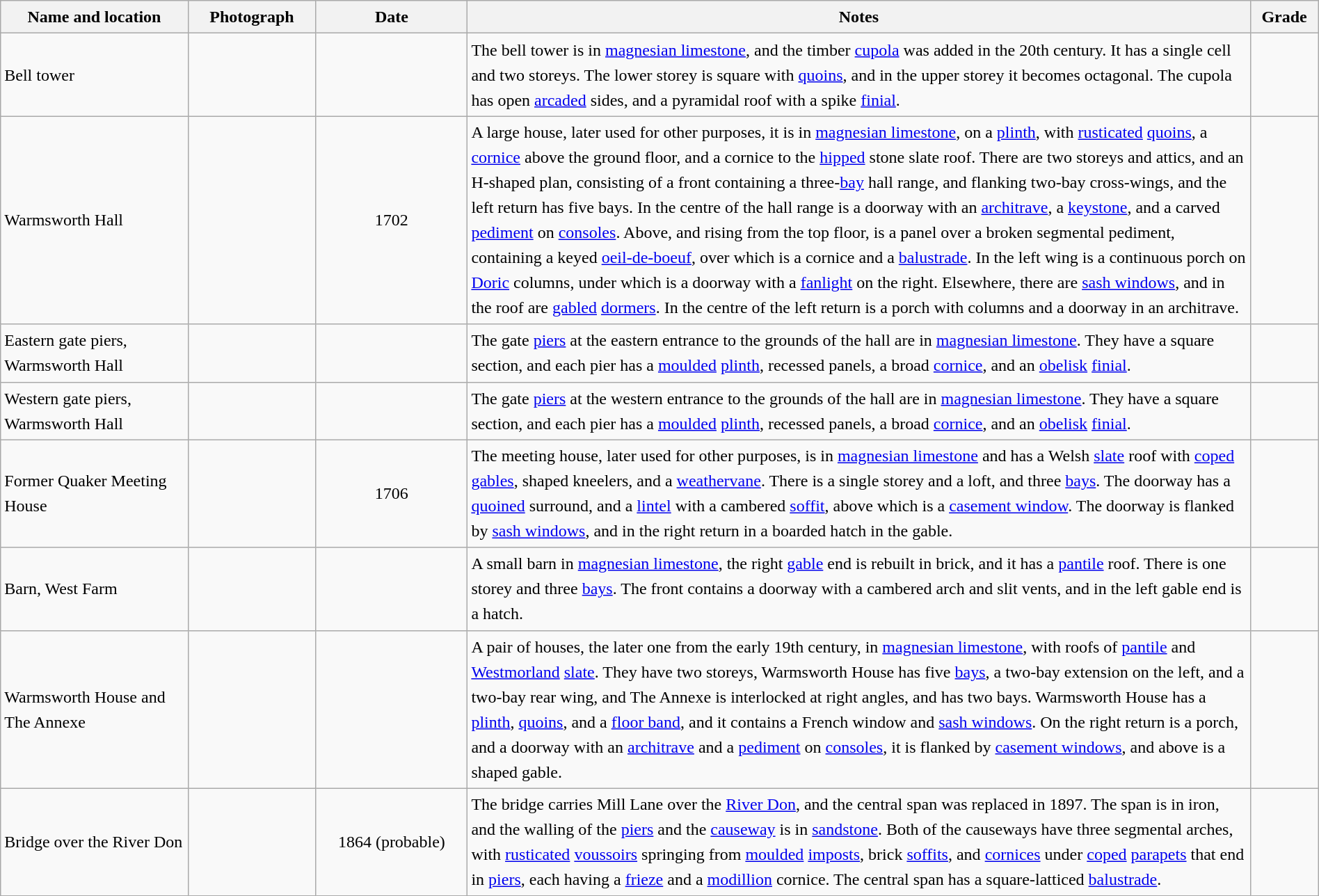<table class="wikitable sortable plainrowheaders" style="width:100%; border:0; text-align:left; line-height:150%;">
<tr>
<th scope="col"  style="width:150px">Name and location</th>
<th scope="col"  style="width:100px" class="unsortable">Photograph</th>
<th scope="col"  style="width:120px">Date</th>
<th scope="col"  style="width:650px" class="unsortable">Notes</th>
<th scope="col"  style="width:50px">Grade</th>
</tr>
<tr>
<td>Bell tower<br><small></small></td>
<td></td>
<td align="center"></td>
<td>The bell tower is in <a href='#'>magnesian limestone</a>, and the timber <a href='#'>cupola</a> was added in the 20th century.  It has a single cell and two storeys.  The lower storey is square with <a href='#'>quoins</a>, and in the upper storey it becomes octagonal.  The cupola has open <a href='#'>arcaded</a> sides, and a pyramidal roof with a spike <a href='#'>finial</a>.</td>
<td align="center" ></td>
</tr>
<tr>
<td>Warmsworth Hall<br><small></small></td>
<td></td>
<td align="center">1702</td>
<td>A large house, later used for other purposes, it is in <a href='#'>magnesian limestone</a>, on a <a href='#'>plinth</a>, with <a href='#'>rusticated</a> <a href='#'>quoins</a>, a <a href='#'>cornice</a> above the ground floor, and a cornice to the <a href='#'>hipped</a> stone slate roof.  There are two storeys and attics, and an H-shaped plan, consisting of a front containing a three-<a href='#'>bay</a> hall range, and flanking two-bay cross-wings, and the left return has five bays.  In the centre of the hall range is a doorway with an <a href='#'>architrave</a>, a <a href='#'>keystone</a>, and a carved <a href='#'>pediment</a> on <a href='#'>consoles</a>.  Above, and rising from the top floor, is a panel over a broken segmental pediment, containing a keyed <a href='#'>oeil-de-boeuf</a>, over which is a cornice and a <a href='#'>balustrade</a>.  In the left wing is a continuous porch on <a href='#'>Doric</a> columns, under which is a doorway with a <a href='#'>fanlight</a> on the right.  Elsewhere, there are <a href='#'>sash windows</a>, and in the roof are <a href='#'>gabled</a> <a href='#'>dormers</a>.  In the centre of the left return is a porch with columns and a doorway in an architrave.</td>
<td align="center" ></td>
</tr>
<tr>
<td>Eastern gate piers, Warmsworth Hall<br><small></small></td>
<td></td>
<td align="center"></td>
<td>The gate <a href='#'>piers</a> at the eastern entrance to the grounds of the hall are in <a href='#'>magnesian limestone</a>.  They have a square section, and each pier has a <a href='#'>moulded</a> <a href='#'>plinth</a>, recessed panels, a broad <a href='#'>cornice</a>, and an <a href='#'>obelisk</a> <a href='#'>finial</a>.</td>
<td align="center" ></td>
</tr>
<tr>
<td>Western gate piers, Warmsworth Hall<br><small></small></td>
<td></td>
<td align="center"></td>
<td>The gate <a href='#'>piers</a> at the western entrance to the grounds of the hall are in <a href='#'>magnesian limestone</a>.  They have a square section, and each pier has a <a href='#'>moulded</a> <a href='#'>plinth</a>, recessed panels, a broad <a href='#'>cornice</a>, and an <a href='#'>obelisk</a> <a href='#'>finial</a>.</td>
<td align="center" ></td>
</tr>
<tr>
<td>Former Quaker Meeting House<br><small></small></td>
<td></td>
<td align="center">1706</td>
<td>The meeting house, later used for other purposes, is in <a href='#'>magnesian limestone</a> and has a Welsh <a href='#'>slate</a> roof with <a href='#'>coped</a> <a href='#'>gables</a>, shaped kneelers, and a <a href='#'>weathervane</a>.  There is a single storey and a loft, and three <a href='#'>bays</a>.  The doorway has a <a href='#'>quoined</a> surround, and a <a href='#'>lintel</a> with a cambered <a href='#'>soffit</a>, above which is a <a href='#'>casement window</a>.  The doorway is flanked by <a href='#'>sash windows</a>, and in the right return in a boarded hatch in the gable.</td>
<td align="center" ></td>
</tr>
<tr>
<td>Barn, West Farm<br><small></small></td>
<td></td>
<td align="center"></td>
<td>A small barn in <a href='#'>magnesian limestone</a>, the right <a href='#'>gable</a> end is rebuilt in brick, and it has a <a href='#'>pantile</a> roof.  There is one storey and three <a href='#'>bays</a>.  The front contains a doorway with a cambered arch and slit vents, and in the left gable end is a hatch.</td>
<td align="center" ></td>
</tr>
<tr>
<td>Warmsworth House and The Annexe<br><small></small></td>
<td></td>
<td align="center"></td>
<td>A pair of houses, the later one from the early 19th century, in <a href='#'>magnesian limestone</a>, with roofs of <a href='#'>pantile</a> and <a href='#'>Westmorland</a> <a href='#'>slate</a>.  They have two storeys, Warmsworth House has five <a href='#'>bays</a>, a two-bay extension on the left, and a two-bay rear wing, and The Annexe is interlocked at right angles, and has two bays.  Warmsworth House has a <a href='#'>plinth</a>, <a href='#'>quoins</a>, and a <a href='#'>floor band</a>, and it contains a French window and <a href='#'>sash windows</a>.  On the right return is a porch, and a doorway with an <a href='#'>architrave</a> and a <a href='#'>pediment</a> on <a href='#'>consoles</a>, it is flanked by <a href='#'>casement windows</a>, and above is a shaped gable.</td>
<td align="center" ></td>
</tr>
<tr>
<td>Bridge over the River Don<br><small></small></td>
<td></td>
<td align="center">1864 (probable)</td>
<td>The bridge carries Mill Lane over the <a href='#'>River Don</a>, and the central span was replaced in 1897.  The span is in iron, and the walling of the <a href='#'>piers</a> and the <a href='#'>causeway</a> is in <a href='#'>sandstone</a>.  Both of the causeways have three segmental arches, with <a href='#'>rusticated</a> <a href='#'>voussoirs</a> springing from <a href='#'>moulded</a> <a href='#'>imposts</a>, brick <a href='#'>soffits</a>, and <a href='#'>cornices</a> under <a href='#'>coped</a> <a href='#'>parapets</a> that end in <a href='#'>piers</a>, each having a <a href='#'>frieze</a> and a <a href='#'>modillion</a> cornice.  The central span has a square-latticed <a href='#'>balustrade</a>.</td>
<td align="center" ></td>
</tr>
<tr>
</tr>
</table>
